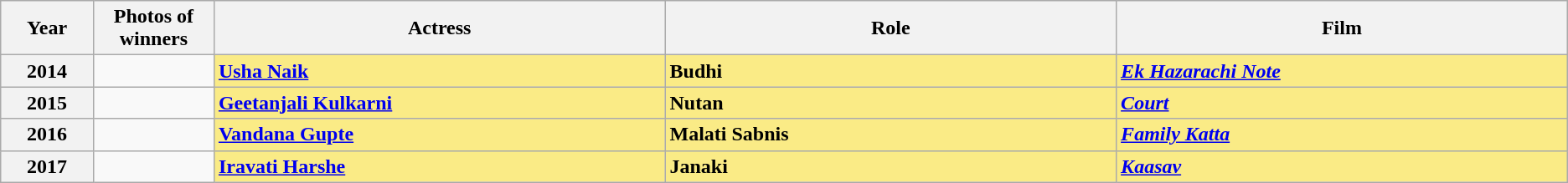<table class="wikitable sortable" style="text-align:left;">
<tr>
<th scope="col" style="width:3%; text-align:center;">Year</th>
<th scope="col" style="width:3%;text-align:center;">Photos of winners</th>
<th scope="col" style="width:15%;text-align:center;">Actress</th>
<th scope="col" style="width:15%;text-align:center;">Role</th>
<th scope="col" style="width:15%;text-align:center;">Film</th>
</tr>
<tr>
<th scope="row" style="text-align:center">2014</th>
<td rowspan=1 style="text-align:center"></td>
<td style="background:#FAEB86;"><strong><a href='#'>Usha Naik</a></strong></td>
<td style="background:#FAEB86;"><strong>Budhi</strong></td>
<td style="background:#FAEB86;"><strong><em><a href='#'>Ek Hazarachi Note</a></em></strong></td>
</tr>
<tr>
<th scope="row" style="text-align:center">2015</th>
<td rowspan=1 style="text-align:center"></td>
<td style="background:#FAEB86;"><strong><a href='#'>Geetanjali Kulkarni</a></strong></td>
<td style="background:#FAEB86;"><strong>Nutan</strong></td>
<td style="background:#FAEB86;"><strong><em><a href='#'>Court</a></em></strong></td>
</tr>
<tr>
<th scope="row" style="text-align:center">2016</th>
<td rowspan=1 style="text-align:center"></td>
<td style="background:#FAEB86;"><strong><a href='#'>Vandana Gupte</a></strong></td>
<td style="background:#FAEB86;"><strong>Malati Sabnis</strong></td>
<td style="background:#FAEB86;"><strong><em><a href='#'>Family Katta</a></em></strong></td>
</tr>
<tr>
<th scope="row" style="text-align:center">2017</th>
<td rowspan=1 style="text-align:center"></td>
<td style="background:#FAEB86;"><strong><a href='#'>Iravati Harshe</a></strong></td>
<td style="background:#FAEB86;"><strong> Janaki</strong></td>
<td style="background:#FAEB86;"><strong><em><a href='#'>Kaasav</a> </em></strong></td>
</tr>
</table>
